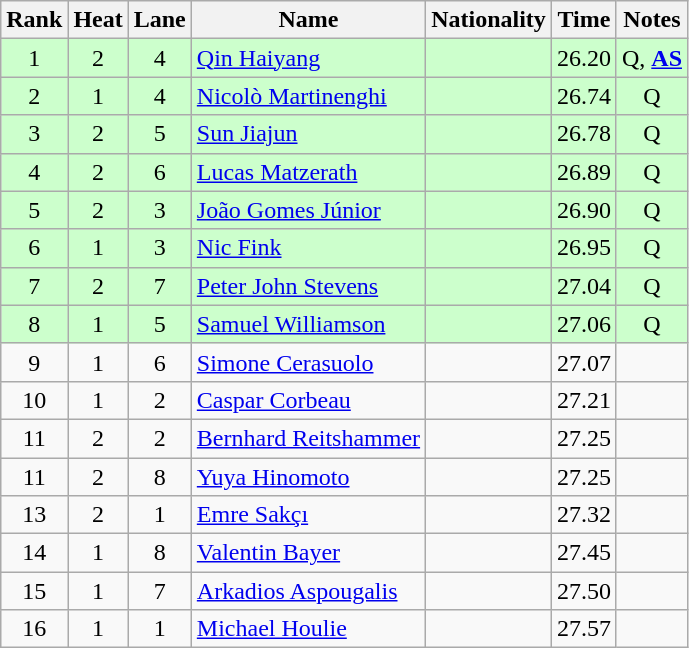<table class="wikitable sortable" style="text-align:center">
<tr>
<th>Rank</th>
<th>Heat</th>
<th>Lane</th>
<th>Name</th>
<th>Nationality</th>
<th>Time</th>
<th>Notes</th>
</tr>
<tr bgcolor=ccffcc>
<td>1</td>
<td>2</td>
<td>4</td>
<td align=left><a href='#'>Qin Haiyang</a></td>
<td align=left></td>
<td>26.20</td>
<td>Q, <strong><a href='#'>AS</a></strong></td>
</tr>
<tr bgcolor=ccffcc>
<td>2</td>
<td>1</td>
<td>4</td>
<td align=left><a href='#'>Nicolò Martinenghi</a></td>
<td align=left></td>
<td>26.74</td>
<td>Q</td>
</tr>
<tr bgcolor=ccffcc>
<td>3</td>
<td>2</td>
<td>5</td>
<td align=left><a href='#'>Sun Jiajun</a></td>
<td align=left></td>
<td>26.78</td>
<td>Q</td>
</tr>
<tr bgcolor=ccffcc>
<td>4</td>
<td>2</td>
<td>6</td>
<td align=left><a href='#'>Lucas Matzerath</a></td>
<td align=left></td>
<td>26.89</td>
<td>Q</td>
</tr>
<tr bgcolor=ccffcc>
<td>5</td>
<td>2</td>
<td>3</td>
<td align=left><a href='#'>João Gomes Júnior</a></td>
<td align=left></td>
<td>26.90</td>
<td>Q</td>
</tr>
<tr bgcolor=ccffcc>
<td>6</td>
<td>1</td>
<td>3</td>
<td align=left><a href='#'>Nic Fink</a></td>
<td align=left></td>
<td>26.95</td>
<td>Q</td>
</tr>
<tr bgcolor=ccffcc>
<td>7</td>
<td>2</td>
<td>7</td>
<td align=left><a href='#'>Peter John Stevens</a></td>
<td align=left></td>
<td>27.04</td>
<td>Q</td>
</tr>
<tr bgcolor=ccffcc>
<td>8</td>
<td>1</td>
<td>5</td>
<td align=left><a href='#'>Samuel Williamson</a></td>
<td align=left></td>
<td>27.06</td>
<td>Q</td>
</tr>
<tr>
<td>9</td>
<td>1</td>
<td>6</td>
<td align=left><a href='#'>Simone Cerasuolo</a></td>
<td align=left></td>
<td>27.07</td>
<td></td>
</tr>
<tr>
<td>10</td>
<td>1</td>
<td>2</td>
<td align=left><a href='#'>Caspar Corbeau</a></td>
<td align=left></td>
<td>27.21</td>
<td></td>
</tr>
<tr>
<td>11</td>
<td>2</td>
<td>2</td>
<td align=left><a href='#'>Bernhard Reitshammer</a></td>
<td align=left></td>
<td>27.25</td>
<td></td>
</tr>
<tr>
<td>11</td>
<td>2</td>
<td>8</td>
<td align=left><a href='#'>Yuya Hinomoto</a></td>
<td align=left></td>
<td>27.25</td>
<td></td>
</tr>
<tr>
<td>13</td>
<td>2</td>
<td>1</td>
<td align=left><a href='#'>Emre Sakçı</a></td>
<td align=left></td>
<td>27.32</td>
<td></td>
</tr>
<tr>
<td>14</td>
<td>1</td>
<td>8</td>
<td align=left><a href='#'>Valentin Bayer</a></td>
<td align=left></td>
<td>27.45</td>
<td></td>
</tr>
<tr>
<td>15</td>
<td>1</td>
<td>7</td>
<td align=left><a href='#'>Arkadios Aspougalis</a></td>
<td align=left></td>
<td>27.50</td>
<td></td>
</tr>
<tr>
<td>16</td>
<td>1</td>
<td>1</td>
<td align=left><a href='#'>Michael Houlie</a></td>
<td align=left></td>
<td>27.57</td>
<td></td>
</tr>
</table>
